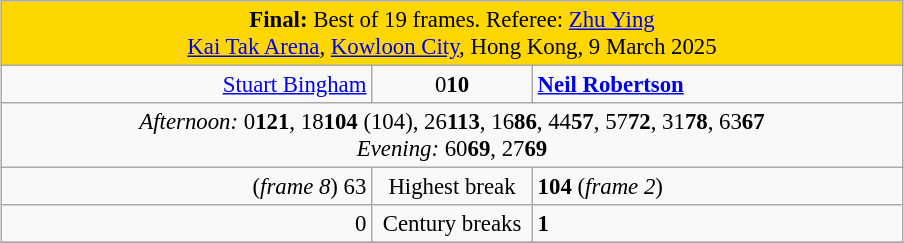<table class="wikitable" style="font-size: 95%; margin: 1em auto 1em auto;">
<tr>
<td colspan="3" align="center" bgcolor="#ffd700"><strong>Final:</strong> Best of 19 frames. Referee: <a href='#'>Zhu Ying</a><br><a href='#'>Kai Tak Arena</a>, <a href='#'>Kowloon City</a>, Hong Kong, 9 March 2025</td>
</tr>
<tr>
<td width="240" align="right"><a href='#'>Stuart Bingham</a> <br></td>
<td width="100" align="center">0<strong>10</strong></td>
<td width="240"><strong><a href='#'>Neil Robertson</a></strong> <br></td>
</tr>
<tr>
<td colspan="3" align="center" style="font-size: 100%;"><em>Afternoon:</em> 0<strong>121</strong>, 18<strong>104</strong> (104), 26<strong>113</strong>, 16<strong>86</strong>, 44<strong>57</strong>, 57<strong>72</strong>, 31<strong>78</strong>, 63<strong>67</strong><br><em>Evening:</em> 60<strong>69</strong>, 27<strong>69</strong></td>
</tr>
<tr>
<td align="right">(<em>frame 8</em>) 63</td>
<td align="center">Highest break</td>
<td><strong>104</strong> (<em>frame 2</em>)</td>
</tr>
<tr>
<td align="right">0</td>
<td align="center">Century breaks</td>
<td><strong>1</strong></td>
</tr>
<tr>
</tr>
</table>
